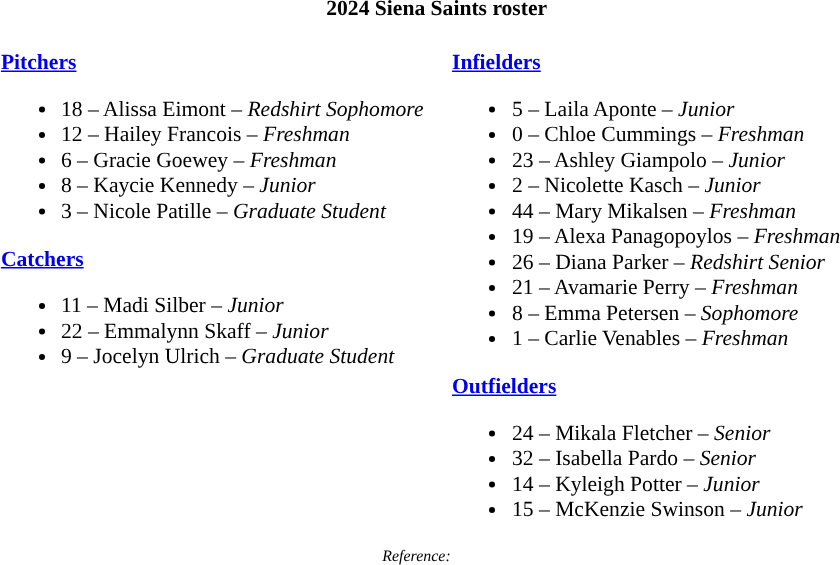<table class="toccolours" style="border-collapse:collapse; font-size:90%;">
<tr>
<th colspan=9>2024 Siena Saints roster</th>
</tr>
<tr>
<td width="03"> </td>
<td valign="top"><br><strong><a href='#'>Pitchers</a></strong><ul><li>18 – Alissa Eimont – <em>Redshirt Sophomore</em></li><li>12 – Hailey Francois – <em>Freshman</em></li><li>6 – Gracie Goewey – <em>Freshman</em></li><li>8 – Kaycie Kennedy – <em>Junior</em></li><li>3 – Nicole Patille – <em>Graduate Student</em></li></ul><strong><a href='#'>Catchers</a></strong><ul><li>11 – Madi Silber – <em>Junior</em></li><li>22 – Emmalynn Skaff – <em>Junior</em></li><li>9 – Jocelyn Ulrich – <em>Graduate Student</em></li></ul></td>
<td width="15"> </td>
<td valign="top"><br><strong><a href='#'>Infielders</a></strong><ul><li>5 – Laila Aponte – <em>Junior</em></li><li>0 – Chloe Cummings – <em>Freshman</em></li><li>23 – Ashley Giampolo – <em>Junior</em></li><li>2 – Nicolette Kasch – <em>Junior</em></li><li>44 – Mary Mikalsen – <em>Freshman</em></li><li>19 – Alexa Panagopoylos – <em>Freshman</em></li><li>26 – Diana Parker – <em>Redshirt Senior</em></li><li>21 – Avamarie Perry – <em>Freshman</em></li><li>8 – Emma Petersen – <em>Sophomore</em></li><li>1 – Carlie Venables – <em>Freshman</em></li></ul><strong><a href='#'>Outfielders</a></strong><ul><li>24 – Mikala Fletcher – <em>Senior</em></li><li>32 – Isabella Pardo – <em>Senior</em></li><li>14 – Kyleigh Potter – <em>Junior</em></li><li>15 – McKenzie Swinson – <em>Junior</em></li></ul></td>
<td width="25"> </td>
</tr>
<tr>
<td colspan="4"  style="font-size:8pt; text-align:center;"><em>Reference:</em></td>
</tr>
</table>
